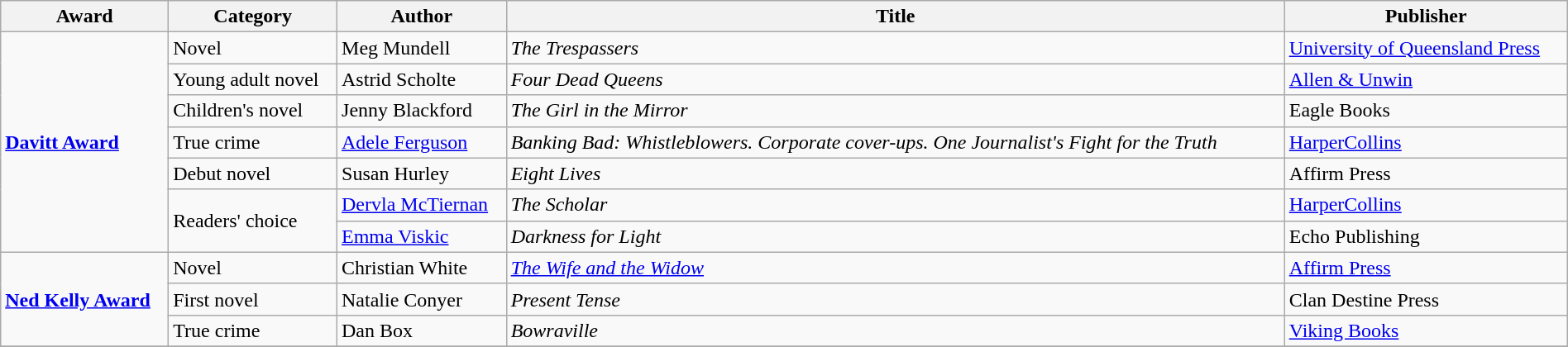<table class="wikitable" width=100%>
<tr>
<th>Award</th>
<th>Category</th>
<th>Author</th>
<th>Title</th>
<th>Publisher</th>
</tr>
<tr>
<td rowspan=7><strong><a href='#'>Davitt Award</a></strong></td>
<td>Novel</td>
<td>Meg Mundell</td>
<td><em>The Trespassers</em></td>
<td><a href='#'>University of Queensland Press</a></td>
</tr>
<tr>
<td>Young adult novel</td>
<td>Astrid Scholte</td>
<td><em>Four Dead Queens</em></td>
<td><a href='#'>Allen & Unwin</a></td>
</tr>
<tr>
<td>Children's novel</td>
<td>Jenny Blackford</td>
<td><em>The Girl in the Mirror</em></td>
<td>Eagle Books</td>
</tr>
<tr>
<td>True crime</td>
<td><a href='#'>Adele Ferguson</a></td>
<td><em>Banking Bad: Whistleblowers. Corporate cover-ups. One Journalist's Fight for the Truth</em></td>
<td><a href='#'>HarperCollins</a></td>
</tr>
<tr>
<td>Debut novel</td>
<td>Susan Hurley</td>
<td><em>Eight Lives</em></td>
<td>Affirm Press</td>
</tr>
<tr>
<td rowspan=2>Readers' choice</td>
<td><a href='#'>Dervla McTiernan</a></td>
<td><em>The Scholar</em></td>
<td><a href='#'>HarperCollins</a></td>
</tr>
<tr>
<td><a href='#'>Emma Viskic</a></td>
<td><em>Darkness for Light</em></td>
<td>Echo Publishing</td>
</tr>
<tr>
<td rowspan=3><strong><a href='#'>Ned Kelly Award</a></strong></td>
<td>Novel</td>
<td>Christian White</td>
<td><em><a href='#'>The Wife and the Widow</a></em></td>
<td><a href='#'>Affirm Press</a></td>
</tr>
<tr>
<td>First novel</td>
<td>Natalie Conyer</td>
<td><em>Present Tense</em></td>
<td>Clan Destine Press</td>
</tr>
<tr>
<td>True crime</td>
<td>Dan Box</td>
<td><em>Bowraville</em></td>
<td><a href='#'>Viking Books</a></td>
</tr>
<tr>
</tr>
</table>
